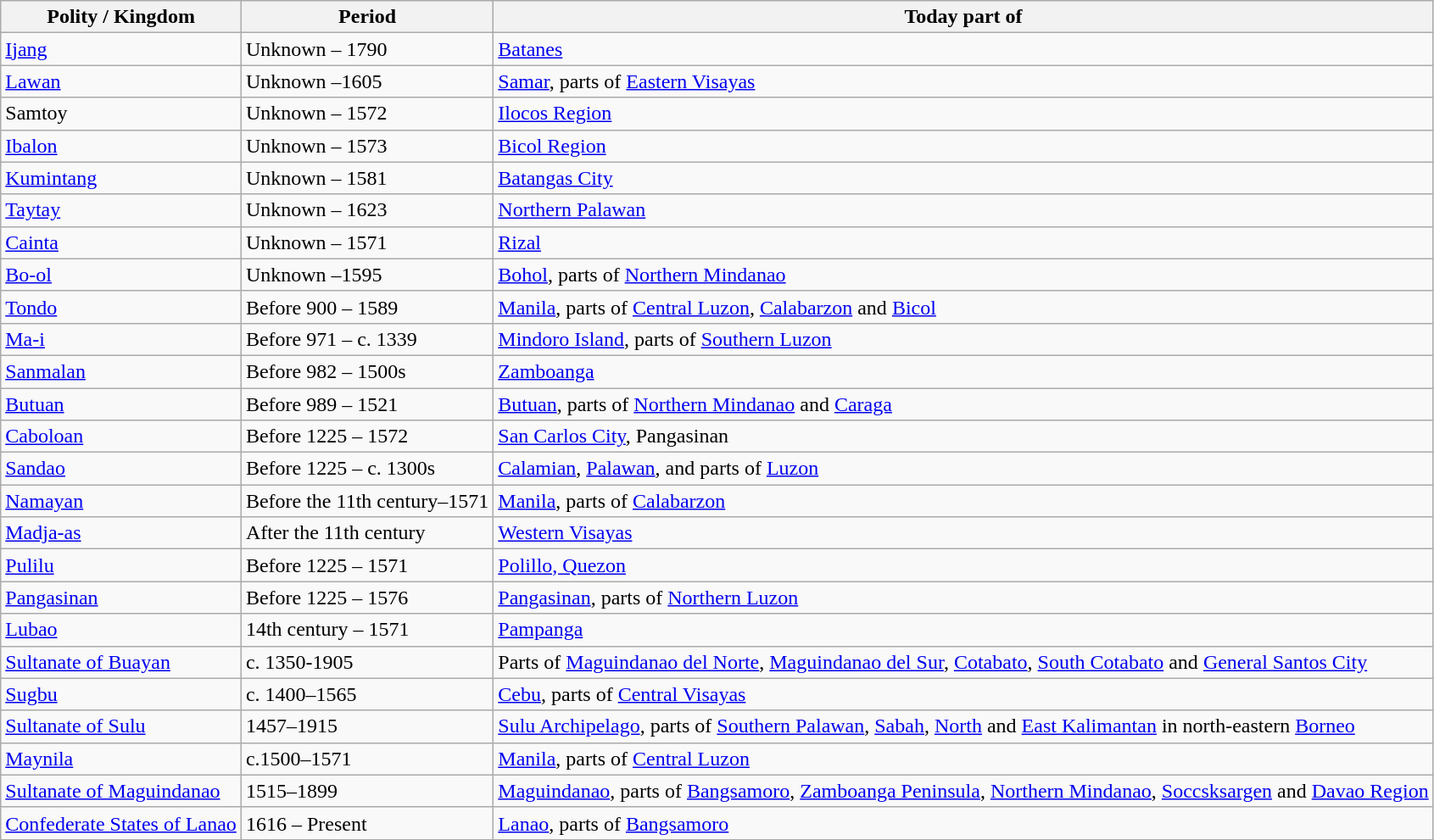<table class="wikitable">
<tr>
<th>Polity / Kingdom</th>
<th>Period</th>
<th>Today part of</th>
</tr>
<tr>
<td><a href='#'>Ijang</a></td>
<td>Unknown – 1790</td>
<td><a href='#'>Batanes</a></td>
</tr>
<tr>
<td><a href='#'>Lawan</a></td>
<td>Unknown –1605</td>
<td><a href='#'>Samar</a>, parts of <a href='#'>Eastern Visayas</a></td>
</tr>
<tr>
<td>Samtoy</td>
<td>Unknown – 1572</td>
<td><a href='#'>Ilocos Region</a></td>
</tr>
<tr>
<td><a href='#'>Ibalon</a></td>
<td>Unknown – 1573</td>
<td><a href='#'>Bicol Region</a></td>
</tr>
<tr>
<td><a href='#'>Kumintang</a></td>
<td>Unknown – 1581</td>
<td><a href='#'>Batangas City</a></td>
</tr>
<tr>
<td><a href='#'>Taytay</a></td>
<td>Unknown – 1623</td>
<td><a href='#'>Northern Palawan</a></td>
</tr>
<tr>
<td><a href='#'>Cainta</a></td>
<td>Unknown – 1571</td>
<td><a href='#'>Rizal</a></td>
</tr>
<tr>
<td><a href='#'>Bo-ol</a></td>
<td>Unknown –1595</td>
<td><a href='#'>Bohol</a>, parts of <a href='#'>Northern Mindanao</a></td>
</tr>
<tr>
<td><a href='#'>Tondo</a></td>
<td>Before 900 – 1589</td>
<td><a href='#'>Manila</a>, parts of <a href='#'>Central Luzon</a>, <a href='#'>Calabarzon</a> and <a href='#'>Bicol</a></td>
</tr>
<tr>
<td><a href='#'>Ma-i</a></td>
<td>Before 971 – c. 1339</td>
<td><a href='#'>Mindoro Island</a>, parts of <a href='#'>Southern Luzon</a></td>
</tr>
<tr>
<td><a href='#'>Sanmalan</a></td>
<td>Before 982 – 1500s</td>
<td><a href='#'>Zamboanga</a></td>
</tr>
<tr>
<td><a href='#'>Butuan</a></td>
<td>Before 989 – 1521</td>
<td><a href='#'>Butuan</a>, parts of <a href='#'>Northern Mindanao</a> and <a href='#'>Caraga</a></td>
</tr>
<tr>
<td><a href='#'>Caboloan</a></td>
<td>Before 1225 – 1572</td>
<td><a href='#'>San Carlos City</a>, Pangasinan</td>
</tr>
<tr>
<td><a href='#'>Sandao</a></td>
<td>Before 1225 – c. 1300s</td>
<td><a href='#'>Calamian</a>, <a href='#'>Palawan</a>, and parts of <a href='#'>Luzon</a></td>
</tr>
<tr>
<td><a href='#'>Namayan</a></td>
<td>Before the 11th century–1571</td>
<td><a href='#'>Manila</a>, parts of <a href='#'>Calabarzon</a></td>
</tr>
<tr>
<td><a href='#'>Madja-as</a></td>
<td>After the 11th century</td>
<td><a href='#'>Western Visayas</a></td>
</tr>
<tr>
<td><a href='#'>Pulilu</a></td>
<td>Before 1225 – 1571</td>
<td><a href='#'>Polillo, Quezon</a></td>
</tr>
<tr>
<td><a href='#'>Pangasinan</a></td>
<td>Before 1225 – 1576</td>
<td><a href='#'>Pangasinan</a>, parts of <a href='#'>Northern Luzon</a></td>
</tr>
<tr>
<td><a href='#'>Lubao</a></td>
<td>14th century – 1571</td>
<td><a href='#'>Pampanga</a></td>
</tr>
<tr>
<td><a href='#'>Sultanate of Buayan</a></td>
<td>c. 1350-1905</td>
<td>Parts of <a href='#'>Maguindanao del Norte</a>, <a href='#'>Maguindanao del Sur</a>, <a href='#'>Cotabato</a>, <a href='#'>South Cotabato</a> and <a href='#'>General Santos City</a></td>
</tr>
<tr>
<td><a href='#'>Sugbu</a></td>
<td>c. 1400–1565</td>
<td><a href='#'>Cebu</a>, parts of <a href='#'>Central Visayas</a></td>
</tr>
<tr>
<td><a href='#'>Sultanate of Sulu</a></td>
<td>1457–1915</td>
<td><a href='#'>Sulu Archipelago</a>, parts of <a href='#'>Southern Palawan</a>, <a href='#'>Sabah</a>, <a href='#'>North</a> and <a href='#'>East Kalimantan</a> in north-eastern <a href='#'>Borneo</a></td>
</tr>
<tr>
<td><a href='#'>Maynila</a></td>
<td>c.1500–1571</td>
<td><a href='#'>Manila</a>, parts of <a href='#'>Central Luzon</a></td>
</tr>
<tr>
<td><a href='#'>Sultanate of Maguindanao</a></td>
<td>1515–1899</td>
<td><a href='#'>Maguindanao</a>, parts of <a href='#'>Bangsamoro</a>, <a href='#'>Zamboanga Peninsula</a>, <a href='#'>Northern Mindanao</a>, <a href='#'>Soccsksargen</a> and <a href='#'>Davao Region</a></td>
</tr>
<tr>
<td><a href='#'>Confederate States of Lanao</a></td>
<td>1616 – Present</td>
<td><a href='#'>Lanao</a>, parts of <a href='#'>Bangsamoro</a></td>
</tr>
</table>
